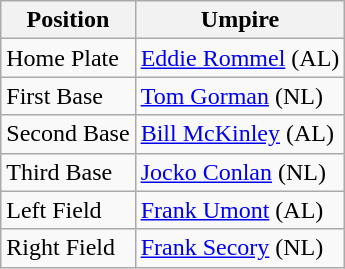<table class="wikitable">
<tr>
<th>Position</th>
<th>Umpire</th>
</tr>
<tr>
<td>Home Plate</td>
<td><a href='#'>Eddie Rommel</a> (AL)</td>
</tr>
<tr>
<td>First Base</td>
<td><a href='#'>Tom Gorman</a> (NL)</td>
</tr>
<tr>
<td>Second Base</td>
<td><a href='#'>Bill McKinley</a> (AL)</td>
</tr>
<tr>
<td>Third Base</td>
<td><a href='#'>Jocko Conlan</a> (NL)</td>
</tr>
<tr>
<td>Left Field</td>
<td><a href='#'>Frank Umont</a> (AL)</td>
</tr>
<tr>
<td>Right Field</td>
<td><a href='#'>Frank Secory</a> (NL)</td>
</tr>
</table>
